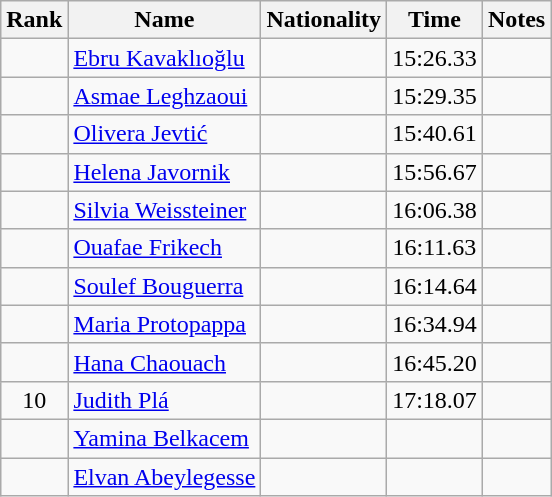<table class="wikitable sortable" style="text-align:center">
<tr>
<th>Rank</th>
<th>Name</th>
<th>Nationality</th>
<th>Time</th>
<th>Notes</th>
</tr>
<tr>
<td></td>
<td align=left><a href='#'>Ebru Kavaklıoğlu</a></td>
<td align=left></td>
<td>15:26.33</td>
<td></td>
</tr>
<tr>
<td></td>
<td align=left><a href='#'>Asmae Leghzaoui</a></td>
<td align=left></td>
<td>15:29.35</td>
<td></td>
</tr>
<tr>
<td></td>
<td align=left><a href='#'>Olivera Jevtić</a></td>
<td align=left></td>
<td>15:40.61</td>
<td></td>
</tr>
<tr>
<td></td>
<td align=left><a href='#'>Helena Javornik</a></td>
<td align=left></td>
<td>15:56.67</td>
<td></td>
</tr>
<tr>
<td></td>
<td align=left><a href='#'>Silvia Weissteiner</a></td>
<td align=left></td>
<td>16:06.38</td>
<td></td>
</tr>
<tr>
<td></td>
<td align=left><a href='#'>Ouafae Frikech</a></td>
<td align=left></td>
<td>16:11.63</td>
<td></td>
</tr>
<tr>
<td></td>
<td align=left><a href='#'>Soulef Bouguerra</a></td>
<td align=left></td>
<td>16:14.64</td>
<td></td>
</tr>
<tr>
<td></td>
<td align=left><a href='#'>Maria Protopappa</a></td>
<td align=left></td>
<td>16:34.94</td>
<td></td>
</tr>
<tr>
<td></td>
<td align=left><a href='#'>Hana Chaouach</a></td>
<td align=left></td>
<td>16:45.20</td>
<td></td>
</tr>
<tr>
<td>10</td>
<td align=left><a href='#'>Judith Plá</a></td>
<td align=left></td>
<td>17:18.07</td>
<td></td>
</tr>
<tr>
<td></td>
<td align=left><a href='#'>Yamina Belkacem</a></td>
<td align=left></td>
<td></td>
<td></td>
</tr>
<tr>
<td></td>
<td align=left><a href='#'>Elvan Abeylegesse</a></td>
<td align=left></td>
<td></td>
<td></td>
</tr>
</table>
